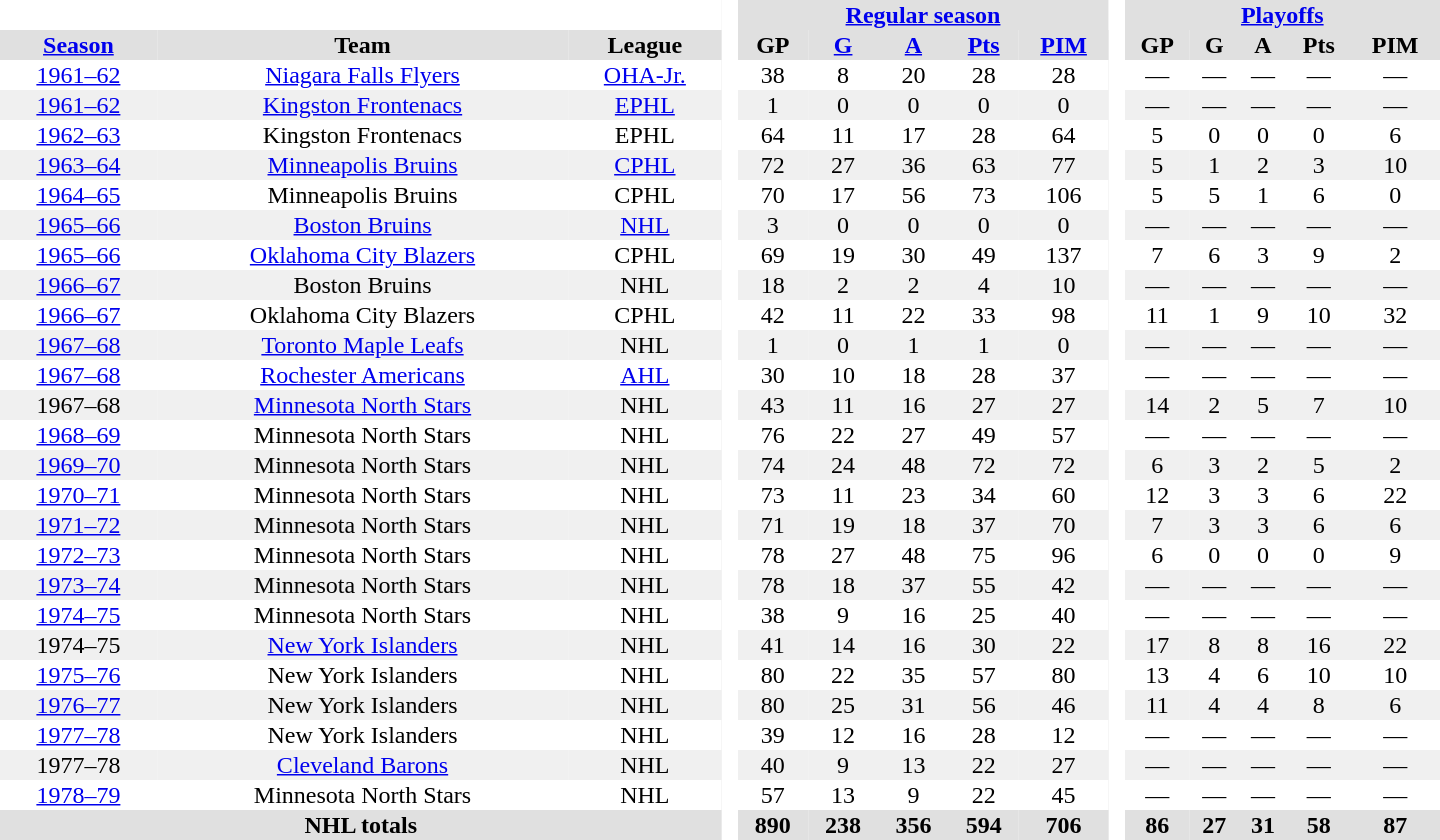<table border="0" cellpadding="1" cellspacing="0" style="text-align:center; width:60em;">
<tr style="background:#e0e0e0;">
<th colspan="3"  bgcolor="#ffffff"> </th>
<th rowspan="99" bgcolor="#ffffff"> </th>
<th colspan="5"><a href='#'>Regular season</a></th>
<th rowspan="99" bgcolor="#ffffff"> </th>
<th colspan="5"><a href='#'>Playoffs</a></th>
</tr>
<tr style="background:#e0e0e0;">
<th><a href='#'>Season</a></th>
<th>Team</th>
<th>League</th>
<th>GP</th>
<th><a href='#'>G</a></th>
<th><a href='#'>A</a></th>
<th><a href='#'>Pts</a></th>
<th><a href='#'>PIM</a></th>
<th>GP</th>
<th>G</th>
<th>A</th>
<th>Pts</th>
<th>PIM</th>
</tr>
<tr>
<td><a href='#'>1961–62</a></td>
<td><a href='#'>Niagara Falls Flyers</a></td>
<td><a href='#'>OHA-Jr.</a></td>
<td>38</td>
<td>8</td>
<td>20</td>
<td>28</td>
<td>28</td>
<td>—</td>
<td>—</td>
<td>—</td>
<td>—</td>
<td>—</td>
</tr>
<tr style="background:#f0f0f0;">
<td><a href='#'>1961–62</a></td>
<td><a href='#'>Kingston Frontenacs</a></td>
<td><a href='#'>EPHL</a></td>
<td>1</td>
<td>0</td>
<td>0</td>
<td>0</td>
<td>0</td>
<td>—</td>
<td>—</td>
<td>—</td>
<td>—</td>
<td>—</td>
</tr>
<tr>
<td><a href='#'>1962–63</a></td>
<td>Kingston Frontenacs</td>
<td>EPHL</td>
<td>64</td>
<td>11</td>
<td>17</td>
<td>28</td>
<td>64</td>
<td>5</td>
<td>0</td>
<td>0</td>
<td>0</td>
<td>6</td>
</tr>
<tr style="background:#f0f0f0;">
<td><a href='#'>1963–64</a></td>
<td><a href='#'>Minneapolis Bruins</a></td>
<td><a href='#'>CPHL</a></td>
<td>72</td>
<td>27</td>
<td>36</td>
<td>63</td>
<td>77</td>
<td>5</td>
<td>1</td>
<td>2</td>
<td>3</td>
<td>10</td>
</tr>
<tr>
<td><a href='#'>1964–65</a></td>
<td>Minneapolis Bruins</td>
<td>CPHL</td>
<td>70</td>
<td>17</td>
<td>56</td>
<td>73</td>
<td>106</td>
<td>5</td>
<td>5</td>
<td>1</td>
<td>6</td>
<td>0</td>
</tr>
<tr style="background:#f0f0f0;">
<td><a href='#'>1965–66</a></td>
<td><a href='#'>Boston Bruins</a></td>
<td><a href='#'>NHL</a></td>
<td>3</td>
<td>0</td>
<td>0</td>
<td>0</td>
<td>0</td>
<td>—</td>
<td>—</td>
<td>—</td>
<td>—</td>
<td>—</td>
</tr>
<tr>
<td><a href='#'>1965–66</a></td>
<td><a href='#'>Oklahoma City Blazers</a></td>
<td>CPHL</td>
<td>69</td>
<td>19</td>
<td>30</td>
<td>49</td>
<td>137</td>
<td>7</td>
<td>6</td>
<td>3</td>
<td>9</td>
<td>2</td>
</tr>
<tr style="background:#f0f0f0;">
<td><a href='#'>1966–67</a></td>
<td>Boston Bruins</td>
<td>NHL</td>
<td>18</td>
<td>2</td>
<td>2</td>
<td>4</td>
<td>10</td>
<td>—</td>
<td>—</td>
<td>—</td>
<td>—</td>
<td>—</td>
</tr>
<tr>
<td><a href='#'>1966–67</a></td>
<td>Oklahoma City Blazers</td>
<td>CPHL</td>
<td>42</td>
<td>11</td>
<td>22</td>
<td>33</td>
<td>98</td>
<td>11</td>
<td>1</td>
<td>9</td>
<td>10</td>
<td>32</td>
</tr>
<tr style="background:#f0f0f0;">
<td><a href='#'>1967–68</a></td>
<td><a href='#'>Toronto Maple Leafs</a></td>
<td>NHL</td>
<td>1</td>
<td>0</td>
<td>1</td>
<td>1</td>
<td>0</td>
<td>—</td>
<td>—</td>
<td>—</td>
<td>—</td>
<td>—</td>
</tr>
<tr>
<td><a href='#'>1967–68</a></td>
<td><a href='#'>Rochester Americans</a></td>
<td><a href='#'>AHL</a></td>
<td>30</td>
<td>10</td>
<td>18</td>
<td>28</td>
<td>37</td>
<td>—</td>
<td>—</td>
<td>—</td>
<td>—</td>
<td>—</td>
</tr>
<tr style="background:#f0f0f0;">
<td>1967–68</td>
<td><a href='#'>Minnesota North Stars</a></td>
<td>NHL</td>
<td>43</td>
<td>11</td>
<td>16</td>
<td>27</td>
<td>27</td>
<td>14</td>
<td>2</td>
<td>5</td>
<td>7</td>
<td>10</td>
</tr>
<tr>
<td><a href='#'>1968–69</a></td>
<td>Minnesota North Stars</td>
<td>NHL</td>
<td>76</td>
<td>22</td>
<td>27</td>
<td>49</td>
<td>57</td>
<td>—</td>
<td>—</td>
<td>—</td>
<td>—</td>
<td>—</td>
</tr>
<tr style="background:#f0f0f0;">
<td><a href='#'>1969–70</a></td>
<td>Minnesota North Stars</td>
<td>NHL</td>
<td>74</td>
<td>24</td>
<td>48</td>
<td>72</td>
<td>72</td>
<td>6</td>
<td>3</td>
<td>2</td>
<td>5</td>
<td>2</td>
</tr>
<tr>
<td><a href='#'>1970–71</a></td>
<td>Minnesota North Stars</td>
<td>NHL</td>
<td>73</td>
<td>11</td>
<td>23</td>
<td>34</td>
<td>60</td>
<td>12</td>
<td>3</td>
<td>3</td>
<td>6</td>
<td>22</td>
</tr>
<tr style="background:#f0f0f0;">
<td><a href='#'>1971–72</a></td>
<td>Minnesota North Stars</td>
<td>NHL</td>
<td>71</td>
<td>19</td>
<td>18</td>
<td>37</td>
<td>70</td>
<td>7</td>
<td>3</td>
<td>3</td>
<td>6</td>
<td>6</td>
</tr>
<tr>
<td><a href='#'>1972–73</a></td>
<td>Minnesota North Stars</td>
<td>NHL</td>
<td>78</td>
<td>27</td>
<td>48</td>
<td>75</td>
<td>96</td>
<td>6</td>
<td>0</td>
<td>0</td>
<td>0</td>
<td>9</td>
</tr>
<tr style="background:#f0f0f0;">
<td><a href='#'>1973–74</a></td>
<td>Minnesota North Stars</td>
<td>NHL</td>
<td>78</td>
<td>18</td>
<td>37</td>
<td>55</td>
<td>42</td>
<td>—</td>
<td>—</td>
<td>—</td>
<td>—</td>
<td>—</td>
</tr>
<tr>
<td><a href='#'>1974–75</a></td>
<td>Minnesota North Stars</td>
<td>NHL</td>
<td>38</td>
<td>9</td>
<td>16</td>
<td>25</td>
<td>40</td>
<td>—</td>
<td>—</td>
<td>—</td>
<td>—</td>
<td>—</td>
</tr>
<tr style="background:#f0f0f0;">
<td>1974–75</td>
<td><a href='#'>New York Islanders</a></td>
<td>NHL</td>
<td>41</td>
<td>14</td>
<td>16</td>
<td>30</td>
<td>22</td>
<td>17</td>
<td>8</td>
<td>8</td>
<td>16</td>
<td>22</td>
</tr>
<tr>
<td><a href='#'>1975–76</a></td>
<td>New York Islanders</td>
<td>NHL</td>
<td>80</td>
<td>22</td>
<td>35</td>
<td>57</td>
<td>80</td>
<td>13</td>
<td>4</td>
<td>6</td>
<td>10</td>
<td>10</td>
</tr>
<tr style="background:#f0f0f0;">
<td><a href='#'>1976–77</a></td>
<td>New York Islanders</td>
<td>NHL</td>
<td>80</td>
<td>25</td>
<td>31</td>
<td>56</td>
<td>46</td>
<td>11</td>
<td>4</td>
<td>4</td>
<td>8</td>
<td>6</td>
</tr>
<tr>
<td><a href='#'>1977–78</a></td>
<td>New York Islanders</td>
<td>NHL</td>
<td>39</td>
<td>12</td>
<td>16</td>
<td>28</td>
<td>12</td>
<td>—</td>
<td>—</td>
<td>—</td>
<td>—</td>
<td>—</td>
</tr>
<tr style="background:#f0f0f0;">
<td>1977–78</td>
<td><a href='#'>Cleveland Barons</a></td>
<td>NHL</td>
<td>40</td>
<td>9</td>
<td>13</td>
<td>22</td>
<td>27</td>
<td>—</td>
<td>—</td>
<td>—</td>
<td>—</td>
<td>—</td>
</tr>
<tr>
<td><a href='#'>1978–79</a></td>
<td>Minnesota North Stars</td>
<td>NHL</td>
<td>57</td>
<td>13</td>
<td>9</td>
<td>22</td>
<td>45</td>
<td>—</td>
<td>—</td>
<td>—</td>
<td>—</td>
<td>—</td>
</tr>
<tr style="background:#e0e0e0;">
<th colspan="3">NHL totals</th>
<th>890</th>
<th>238</th>
<th>356</th>
<th>594</th>
<th>706</th>
<th>86</th>
<th>27</th>
<th>31</th>
<th>58</th>
<th>87</th>
</tr>
</table>
